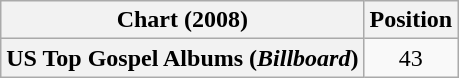<table class="wikitable plainrowheaders" style="text-align:center">
<tr>
<th scope="col">Chart (2008)</th>
<th scope="col">Position</th>
</tr>
<tr>
<th scope="row">US Top Gospel Albums (<em>Billboard</em>)</th>
<td align="center">43</td>
</tr>
</table>
